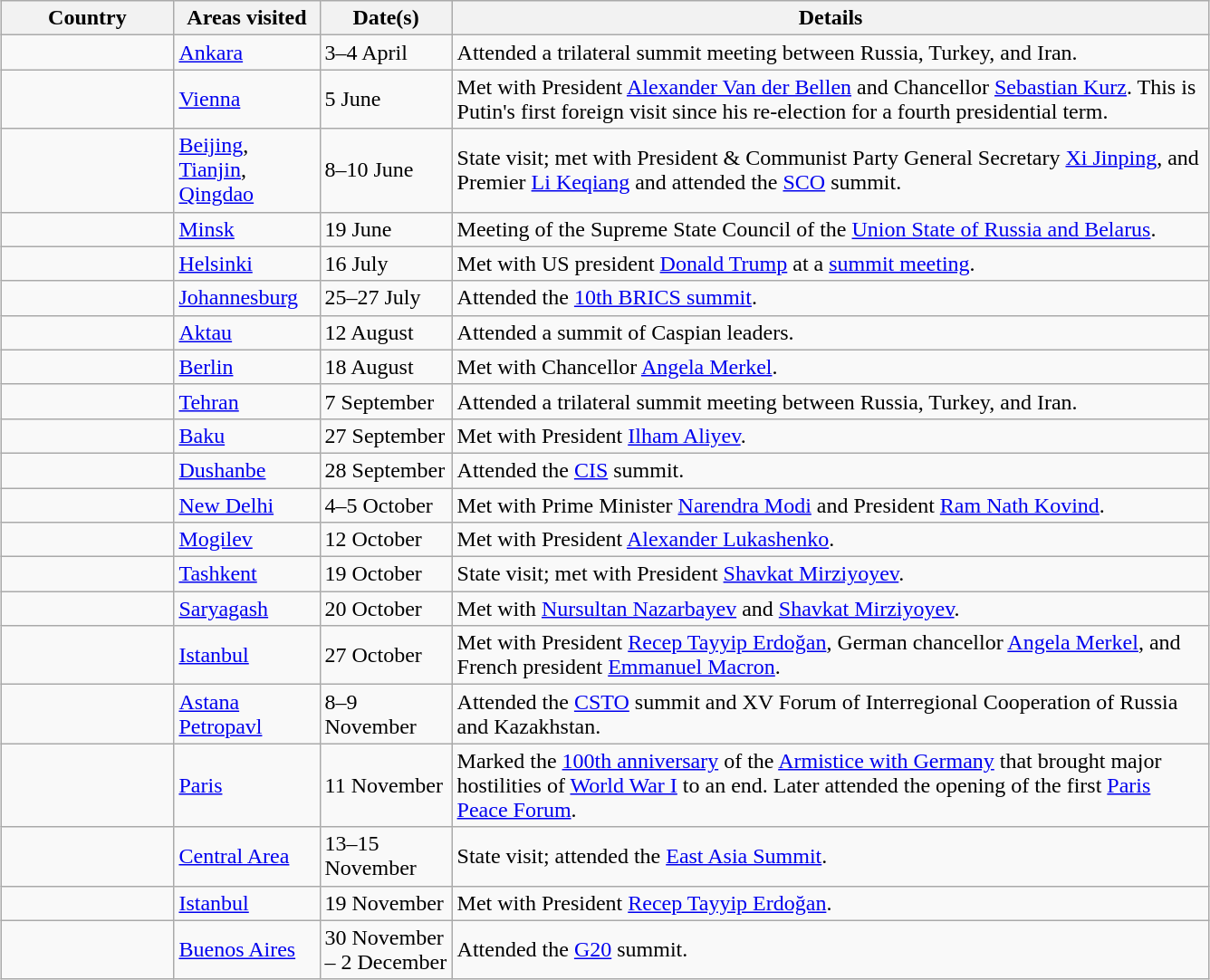<table class="wikitable sortable outercollapse" style="margin: 1em auto 1em auto">
<tr>
<th width=120>Country</th>
<th width=100>Areas visited</th>
<th width=90>Date(s)</th>
<th style="width:550px;" class="unsortable">Details</th>
</tr>
<tr>
<td></td>
<td><a href='#'>Ankara</a></td>
<td>3–4 April</td>
<td>Attended a trilateral summit meeting between Russia, Turkey, and Iran.</td>
</tr>
<tr>
<td></td>
<td><a href='#'>Vienna</a></td>
<td>5 June</td>
<td>Met with President <a href='#'>Alexander Van der Bellen</a> and Chancellor <a href='#'>Sebastian Kurz</a>. This is Putin's first foreign visit since his re-election for a fourth presidential term.</td>
</tr>
<tr>
<td></td>
<td><a href='#'>Beijing</a>, <a href='#'>Tianjin</a>, <a href='#'>Qingdao</a></td>
<td>8–10 June</td>
<td>State visit; met with President & Communist Party General Secretary <a href='#'>Xi Jinping</a>, and Premier <a href='#'>Li Keqiang</a> and attended the <a href='#'>SCO</a> summit.</td>
</tr>
<tr>
<td></td>
<td><a href='#'>Minsk</a></td>
<td>19 June</td>
<td>Meeting of the Supreme State Council of the <a href='#'>Union State of Russia and Belarus</a>.</td>
</tr>
<tr>
<td></td>
<td><a href='#'>Helsinki</a></td>
<td>16 July</td>
<td>Met with US president <a href='#'>Donald Trump</a> at a <a href='#'>summit meeting</a>.</td>
</tr>
<tr>
<td></td>
<td><a href='#'>Johannesburg</a></td>
<td>25–27 July</td>
<td>Attended the <a href='#'>10th BRICS summit</a>.</td>
</tr>
<tr>
<td></td>
<td><a href='#'>Aktau</a></td>
<td>12 August</td>
<td>Attended a summit of Caspian leaders.</td>
</tr>
<tr>
<td></td>
<td><a href='#'>Berlin</a></td>
<td>18 August</td>
<td>Met with Chancellor <a href='#'>Angela Merkel</a>.</td>
</tr>
<tr>
<td></td>
<td><a href='#'>Tehran</a></td>
<td>7 September</td>
<td>Attended a trilateral summit meeting between Russia, Turkey, and Iran.</td>
</tr>
<tr>
<td></td>
<td><a href='#'>Baku</a></td>
<td>27 September</td>
<td>Met with President <a href='#'>Ilham Aliyev</a>.</td>
</tr>
<tr>
<td></td>
<td><a href='#'>Dushanbe</a></td>
<td>28 September</td>
<td>Attended the <a href='#'>CIS</a> summit.</td>
</tr>
<tr>
<td></td>
<td><a href='#'>New Delhi</a></td>
<td>4–5 October</td>
<td>Met with Prime Minister <a href='#'>Narendra Modi</a> and President <a href='#'>Ram Nath Kovind</a>.</td>
</tr>
<tr>
<td></td>
<td><a href='#'>Mogilev</a></td>
<td>12 October</td>
<td>Met with President <a href='#'>Alexander Lukashenko</a>.</td>
</tr>
<tr>
<td></td>
<td><a href='#'>Tashkent</a></td>
<td>19 October</td>
<td>State visit; met with President <a href='#'>Shavkat Mirziyoyev</a>.</td>
</tr>
<tr>
<td></td>
<td><a href='#'>Saryagash</a></td>
<td>20 October</td>
<td>Met with <a href='#'>Nursultan Nazarbayev</a> and <a href='#'>Shavkat Mirziyoyev</a>.</td>
</tr>
<tr>
<td></td>
<td><a href='#'>Istanbul</a></td>
<td>27 October</td>
<td>Met with President <a href='#'>Recep Tayyip Erdoğan</a>, German chancellor <a href='#'>Angela Merkel</a>, and French president <a href='#'>Emmanuel Macron</a>.</td>
</tr>
<tr>
<td></td>
<td><a href='#'>Astana</a> <br> <a href='#'>Petropavl</a></td>
<td>8–9 November</td>
<td>Attended the <a href='#'>CSTO</a> summit and XV Forum of Interregional Cooperation of Russia and Kazakhstan.</td>
</tr>
<tr>
<td></td>
<td><a href='#'>Paris</a></td>
<td>11 November</td>
<td>Marked the <a href='#'>100th anniversary</a> of the <a href='#'>Armistice with Germany</a> that brought major hostilities of <a href='#'>World War I</a> to an end. Later attended the opening of the first <a href='#'>Paris Peace Forum</a>.</td>
</tr>
<tr>
<td></td>
<td><a href='#'>Central Area</a></td>
<td>13–15 November</td>
<td>State visit; attended the <a href='#'>East Asia Summit</a>.</td>
</tr>
<tr>
<td></td>
<td><a href='#'>Istanbul</a></td>
<td>19 November</td>
<td>Met with President <a href='#'>Recep Tayyip Erdoğan</a>.</td>
</tr>
<tr>
<td></td>
<td><a href='#'>Buenos Aires</a></td>
<td>30 November – 2 December</td>
<td>Attended the <a href='#'>G20</a> summit.</td>
</tr>
</table>
